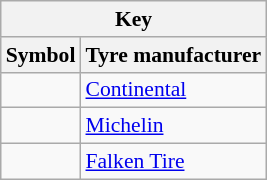<table class="wikitable" style="margin-right:0; font-size:90%">
<tr>
<th colspan="2" scope="col">Key</th>
</tr>
<tr>
<th scope="col">Symbol</th>
<th scope="col">Tyre manufacturer</th>
</tr>
<tr>
<td></td>
<td><a href='#'>Continental</a></td>
</tr>
<tr>
<td></td>
<td><a href='#'>Michelin</a></td>
</tr>
<tr>
<td></td>
<td><a href='#'>Falken Tire</a></td>
</tr>
</table>
